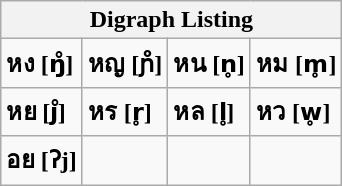<table class="wikitable">
<tr>
<th colspan="4">Digraph Listing</th>
</tr>
<tr>
<td><strong>หง [ŋ̊]</strong></td>
<td><strong>หญ [ɲ̊]</strong></td>
<td><strong>หน [n̥]</strong></td>
<td><strong>หม [m̥]</strong></td>
</tr>
<tr>
<td><strong>หย [j̊]</strong></td>
<td><strong>หร [r̥]</strong></td>
<td><strong>หล [l̥]</strong></td>
<td><strong>หว [w̥]</strong></td>
</tr>
<tr>
<td><strong>อย [ʔj]</strong></td>
<td></td>
<td></td>
<td></td>
</tr>
</table>
